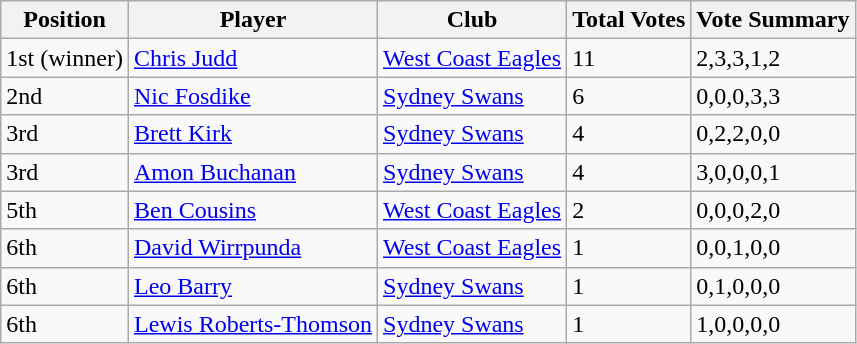<table class="wikitable">
<tr>
<th>Position</th>
<th>Player</th>
<th>Club</th>
<th>Total Votes</th>
<th>Vote Summary</th>
</tr>
<tr>
<td>1st (winner)</td>
<td><a href='#'>Chris Judd</a></td>
<td><a href='#'>West Coast Eagles</a></td>
<td>11</td>
<td>2,3,3,1,2</td>
</tr>
<tr>
<td>2nd</td>
<td><a href='#'>Nic Fosdike</a></td>
<td><a href='#'>Sydney Swans</a></td>
<td>6</td>
<td>0,0,0,3,3</td>
</tr>
<tr>
<td>3rd</td>
<td><a href='#'>Brett Kirk</a></td>
<td><a href='#'>Sydney Swans</a></td>
<td>4</td>
<td>0,2,2,0,0</td>
</tr>
<tr>
<td>3rd</td>
<td><a href='#'>Amon Buchanan</a></td>
<td><a href='#'>Sydney Swans</a></td>
<td>4</td>
<td>3,0,0,0,1</td>
</tr>
<tr>
<td>5th</td>
<td><a href='#'>Ben Cousins</a></td>
<td><a href='#'>West Coast Eagles</a></td>
<td>2</td>
<td>0,0,0,2,0</td>
</tr>
<tr>
<td>6th</td>
<td><a href='#'>David Wirrpunda</a></td>
<td><a href='#'>West Coast Eagles</a></td>
<td>1</td>
<td>0,0,1,0,0</td>
</tr>
<tr>
<td>6th</td>
<td><a href='#'>Leo Barry</a></td>
<td><a href='#'>Sydney Swans</a></td>
<td>1</td>
<td>0,1,0,0,0</td>
</tr>
<tr>
<td>6th</td>
<td><a href='#'>Lewis Roberts-Thomson</a></td>
<td><a href='#'>Sydney Swans</a></td>
<td>1</td>
<td>1,0,0,0,0</td>
</tr>
</table>
